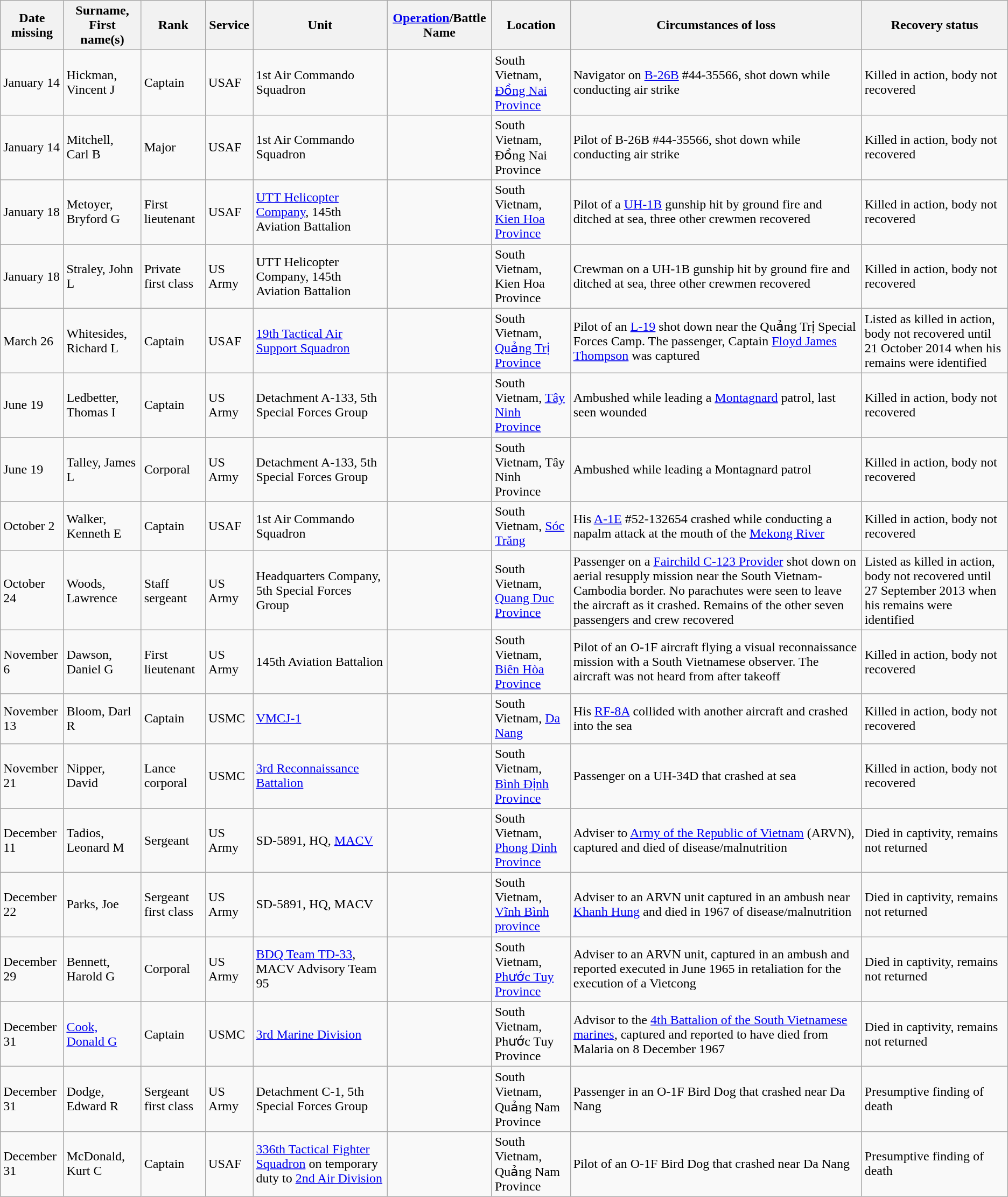<table class="wikitable sortable">
<tr>
<th>Date missing</th>
<th>Surname, First name(s)</th>
<th>Rank</th>
<th>Service</th>
<th>Unit</th>
<th><a href='#'>Operation</a>/Battle Name</th>
<th>Location</th>
<th>Circumstances of loss</th>
<th>Recovery status</th>
</tr>
<tr>
<td>January 14</td>
<td>Hickman, Vincent J</td>
<td>Captain</td>
<td>USAF</td>
<td>1st Air Commando Squadron</td>
<td></td>
<td>South Vietnam, <a href='#'>Đồng Nai Province</a></td>
<td>Navigator on <a href='#'>B-26B</a> #44-35566, shot down while conducting air strike</td>
<td>Killed in action, body not recovered</td>
</tr>
<tr>
<td>January 14</td>
<td>Mitchell, Carl B</td>
<td>Major</td>
<td>USAF</td>
<td>1st Air Commando Squadron</td>
<td></td>
<td>South Vietnam, Đồng Nai Province</td>
<td>Pilot of B-26B #44-35566, shot down while conducting air strike</td>
<td>Killed in action, body not recovered</td>
</tr>
<tr>
<td>January 18</td>
<td>Metoyer, Bryford G</td>
<td>First lieutenant</td>
<td>USAF</td>
<td><a href='#'>UTT Helicopter Company</a>, 145th Aviation Battalion</td>
<td></td>
<td>South Vietnam, <a href='#'>Kien Hoa Province</a></td>
<td>Pilot of a <a href='#'>UH-1B</a> gunship hit by ground fire and ditched at sea, three other crewmen recovered</td>
<td>Killed in action, body not recovered</td>
</tr>
<tr>
<td>January 18</td>
<td>Straley, John L</td>
<td>Private first class</td>
<td>US Army</td>
<td>UTT Helicopter Company, 145th Aviation Battalion</td>
<td></td>
<td>South Vietnam, Kien Hoa Province</td>
<td>Crewman on a UH-1B gunship hit by ground fire and ditched at sea, three other crewmen recovered</td>
<td>Killed in action, body not recovered</td>
</tr>
<tr>
<td>March 26</td>
<td>Whitesides, Richard L</td>
<td>Captain</td>
<td>USAF</td>
<td><a href='#'>19th Tactical Air Support Squadron</a></td>
<td></td>
<td>South Vietnam, <a href='#'>Quảng Trị Province</a></td>
<td>Pilot of an <a href='#'>L-19</a> shot down near the Quảng Trị Special Forces Camp. The passenger, Captain <a href='#'>Floyd James Thompson</a> was captured</td>
<td>Listed as killed in action, body not recovered until 21 October 2014 when his remains were identified</td>
</tr>
<tr>
<td>June 19</td>
<td>Ledbetter, Thomas I</td>
<td>Captain</td>
<td>US Army</td>
<td>Detachment A-133, 5th Special Forces Group</td>
<td></td>
<td>South Vietnam, <a href='#'>Tây Ninh Province</a></td>
<td>Ambushed while leading a <a href='#'>Montagnard</a> patrol, last seen wounded</td>
<td>Killed in action, body not recovered</td>
</tr>
<tr>
<td>June 19</td>
<td>Talley, James L</td>
<td>Corporal</td>
<td>US Army</td>
<td>Detachment A-133, 5th Special Forces Group</td>
<td></td>
<td>South Vietnam, Tây Ninh Province</td>
<td>Ambushed while leading a Montagnard patrol</td>
<td>Killed in action, body not recovered</td>
</tr>
<tr>
<td>October 2</td>
<td>Walker, Kenneth E</td>
<td>Captain</td>
<td>USAF</td>
<td>1st Air Commando Squadron</td>
<td></td>
<td>South Vietnam, <a href='#'>Sóc Trăng</a></td>
<td>His <a href='#'>A-1E</a> #52-132654 crashed while conducting a napalm attack at the mouth of the <a href='#'>Mekong River</a></td>
<td>Killed in action, body not recovered</td>
</tr>
<tr>
<td>October 24</td>
<td>Woods, Lawrence</td>
<td>Staff sergeant</td>
<td>US Army</td>
<td>Headquarters Company, 5th Special Forces Group</td>
<td></td>
<td>South Vietnam, <a href='#'>Quang Duc Province</a></td>
<td>Passenger on a <a href='#'>Fairchild C-123 Provider</a> shot down on aerial resupply mission near the South Vietnam-Cambodia border. No parachutes were seen to leave the aircraft as it crashed. Remains of the other seven passengers and crew recovered</td>
<td>Listed as killed in action, body not recovered until 27 September 2013 when his remains were identified</td>
</tr>
<tr>
<td>November 6</td>
<td>Dawson, Daniel G</td>
<td>First lieutenant</td>
<td>US Army</td>
<td>145th Aviation Battalion</td>
<td></td>
<td>South Vietnam, <a href='#'>Biên Hòa Province</a></td>
<td>Pilot of an O-1F aircraft flying a visual reconnaissance mission with a South Vietnamese observer. The aircraft was not heard from after takeoff</td>
<td>Killed in action, body not recovered</td>
</tr>
<tr>
<td>November 13</td>
<td>Bloom, Darl R</td>
<td>Captain</td>
<td>USMC</td>
<td><a href='#'>VMCJ-1</a></td>
<td></td>
<td>South Vietnam, <a href='#'>Da Nang</a></td>
<td>His <a href='#'>RF-8A</a> collided with another aircraft and crashed into the sea</td>
<td>Killed in action, body not recovered</td>
</tr>
<tr>
<td>November 21</td>
<td>Nipper, David</td>
<td>Lance corporal</td>
<td>USMC</td>
<td><a href='#'>3rd Reconnaissance Battalion</a></td>
<td></td>
<td>South Vietnam, <a href='#'>Bình Định Province</a></td>
<td>Passenger on a UH-34D that crashed at sea</td>
<td>Killed in action, body not recovered</td>
</tr>
<tr>
<td>December 11</td>
<td>Tadios, Leonard M</td>
<td>Sergeant</td>
<td>US Army</td>
<td>SD-5891, HQ, <a href='#'>MACV</a></td>
<td></td>
<td>South Vietnam, <a href='#'>Phong Dinh Province</a></td>
<td>Adviser to <a href='#'>Army of the Republic of Vietnam</a> (ARVN), captured and died of disease/malnutrition</td>
<td>Died in captivity, remains not returned</td>
</tr>
<tr>
<td>December 22</td>
<td>Parks, Joe</td>
<td>Sergeant first class</td>
<td>US Army</td>
<td>SD-5891, HQ, MACV</td>
<td></td>
<td>South Vietnam, <a href='#'>Vĩnh Bình province</a></td>
<td>Adviser to an ARVN unit captured in an ambush near <a href='#'>Khanh Hung</a> and died in 1967 of disease/malnutrition</td>
<td>Died in captivity, remains not returned</td>
</tr>
<tr>
<td>December 29</td>
<td>Bennett, Harold G</td>
<td>Corporal</td>
<td>US Army</td>
<td><a href='#'>BDQ Team TD-33</a>, MACV Advisory Team 95</td>
<td></td>
<td>South Vietnam, <a href='#'>Phước Tuy Province</a></td>
<td>Adviser to an ARVN unit, captured in an ambush and reported executed in June 1965 in retaliation for the execution of a Vietcong</td>
<td>Died in captivity, remains not returned</td>
</tr>
<tr>
<td>December 31</td>
<td><a href='#'>Cook, Donald G</a></td>
<td>Captain</td>
<td>USMC</td>
<td><a href='#'>3rd Marine Division</a></td>
<td></td>
<td>South Vietnam, Phước Tuy Province</td>
<td>Advisor to the <a href='#'>4th Battalion of the South Vietnamese marines</a>, captured and reported to have died from Malaria on 8 December 1967</td>
<td>Died in captivity, remains not returned</td>
</tr>
<tr>
<td>December 31</td>
<td>Dodge, Edward R</td>
<td>Sergeant first class</td>
<td>US Army</td>
<td>Detachment C-1, 5th Special Forces Group</td>
<td></td>
<td>South Vietnam, Quảng Nam Province</td>
<td>Passenger in an O-1F Bird Dog that crashed near Da Nang</td>
<td>Presumptive finding of death</td>
</tr>
<tr>
<td>December 31</td>
<td>McDonald, Kurt C</td>
<td>Captain</td>
<td>USAF</td>
<td><a href='#'>336th Tactical Fighter Squadron</a> on temporary duty to <a href='#'>2nd Air Division</a></td>
<td></td>
<td>South Vietnam, Quảng Nam Province</td>
<td>Pilot of an O-1F Bird Dog that crashed near Da Nang</td>
<td>Presumptive finding of death</td>
</tr>
</table>
